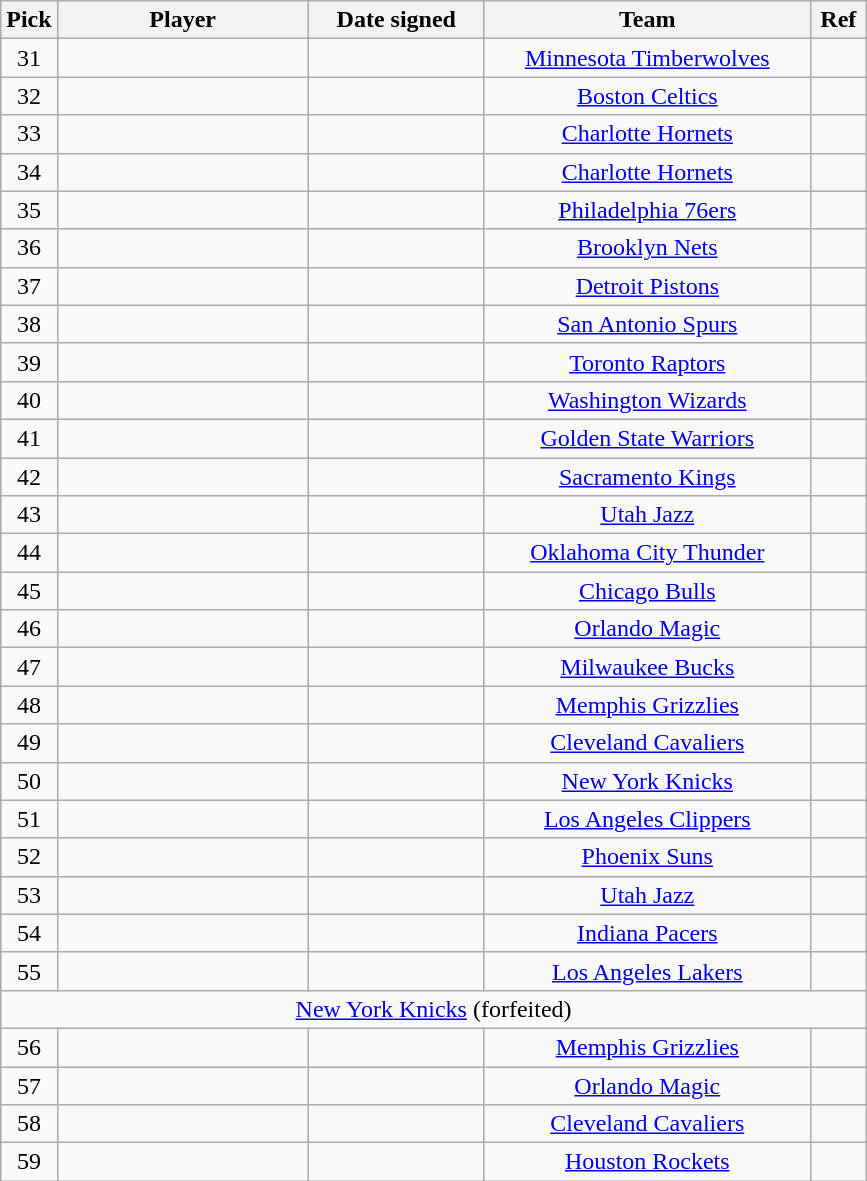<table class="wikitable sortable" style="text-align:left">
<tr>
<th style="width:30px">Pick</th>
<th style="width:160px">Player</th>
<th style="width:110px">Date signed</th>
<th style="width:210px">Team</th>
<th class="unsortable" style="width:30px">Ref</th>
</tr>
<tr>
<td align=center>31</td>
<td></td>
<td align=center></td>
<td align=center><a href='#'>Minnesota Timberwolves</a></td>
<td align=center></td>
</tr>
<tr>
<td align=center>32</td>
<td></td>
<td align=center></td>
<td align=center><a href='#'>Boston Celtics</a></td>
<td align=center></td>
</tr>
<tr>
<td align=center>33</td>
<td></td>
<td align=center></td>
<td align=center><a href='#'>Charlotte Hornets</a></td>
<td align=center></td>
</tr>
<tr>
<td align=center>34</td>
<td></td>
<td align=center></td>
<td align=center><a href='#'>Charlotte Hornets</a></td>
<td align=center></td>
</tr>
<tr>
<td align=center>35</td>
<td></td>
<td align=center></td>
<td align=center><a href='#'>Philadelphia 76ers</a></td>
<td align=center></td>
</tr>
<tr>
<td align=center>36</td>
<td></td>
<td align=center></td>
<td align=center><a href='#'>Brooklyn Nets</a></td>
<td align=center></td>
</tr>
<tr>
<td align=center>37</td>
<td></td>
<td align=center></td>
<td align=center><a href='#'>Detroit Pistons</a></td>
<td align=center></td>
</tr>
<tr>
<td align=center>38</td>
<td></td>
<td align=center></td>
<td align=center><a href='#'>San Antonio Spurs</a></td>
<td align=center></td>
</tr>
<tr>
<td align=center>39</td>
<td></td>
<td align=center></td>
<td align=center><a href='#'>Toronto Raptors</a></td>
<td align=center></td>
</tr>
<tr>
<td align=center>40</td>
<td></td>
<td align=center></td>
<td align=center><a href='#'>Washington Wizards</a></td>
<td align=center></td>
</tr>
<tr>
<td align=center>41</td>
<td></td>
<td align=center></td>
<td align=center><a href='#'>Golden State Warriors</a></td>
<td align=center></td>
</tr>
<tr>
<td align=center>42</td>
<td></td>
<td align=center></td>
<td align=center><a href='#'>Sacramento Kings</a></td>
<td align=center></td>
</tr>
<tr>
<td align=center>43</td>
<td></td>
<td align=center></td>
<td align=center><a href='#'>Utah Jazz</a></td>
<td align=center></td>
</tr>
<tr>
<td align=center>44</td>
<td></td>
<td align=center></td>
<td align=center><a href='#'>Oklahoma City Thunder</a></td>
<td align=center></td>
</tr>
<tr>
<td align=center>45</td>
<td></td>
<td align=center></td>
<td align=center><a href='#'>Chicago Bulls</a></td>
<td align=center></td>
</tr>
<tr>
<td align=center>46</td>
<td></td>
<td align=center></td>
<td align=center><a href='#'>Orlando Magic</a></td>
<td align=center></td>
</tr>
<tr>
<td align=center>47</td>
<td></td>
<td align=center></td>
<td align=center><a href='#'>Milwaukee Bucks</a></td>
<td align=center></td>
</tr>
<tr>
<td align=center>48</td>
<td></td>
<td align=center></td>
<td align=center><a href='#'>Memphis Grizzlies</a></td>
<td align=center></td>
</tr>
<tr>
<td align=center>49</td>
<td></td>
<td align=center></td>
<td align=center><a href='#'>Cleveland Cavaliers</a></td>
<td align=center></td>
</tr>
<tr>
<td align=center>50</td>
<td></td>
<td align=center></td>
<td align=center><a href='#'>New York Knicks</a></td>
<td align=center></td>
</tr>
<tr>
<td align=center>51</td>
<td></td>
<td align=center></td>
<td align=center><a href='#'>Los Angeles Clippers</a></td>
<td align=center></td>
</tr>
<tr>
<td align=center>52</td>
<td></td>
<td align=center></td>
<td align=center><a href='#'>Phoenix Suns</a></td>
<td align=center></td>
</tr>
<tr>
<td align=center>53</td>
<td></td>
<td align=center></td>
<td align=center><a href='#'>Utah Jazz</a></td>
<td align=center></td>
</tr>
<tr>
<td align=center>54</td>
<td></td>
<td align=center></td>
<td align=center><a href='#'>Indiana Pacers</a></td>
<td align=center></td>
</tr>
<tr>
<td align=center>55</td>
<td></td>
<td align=center></td>
<td align=center><a href='#'>Los Angeles Lakers</a></td>
<td align=center></td>
</tr>
<tr>
<td align=center colspan=5><a href='#'>New York Knicks</a> (forfeited)</td>
</tr>
<tr>
<td align=center>56</td>
<td></td>
<td align=center></td>
<td align=center><a href='#'>Memphis Grizzlies</a></td>
<td align=center></td>
</tr>
<tr>
<td align=center>57</td>
<td></td>
<td align=center></td>
<td align=center><a href='#'>Orlando Magic</a></td>
<td align=center></td>
</tr>
<tr>
<td align=center>58</td>
<td></td>
<td align=center></td>
<td align=center><a href='#'>Cleveland Cavaliers</a></td>
<td align=center></td>
</tr>
<tr>
<td align=center>59</td>
<td></td>
<td align=center></td>
<td align=center><a href='#'>Houston Rockets</a></td>
<td align=center></td>
</tr>
</table>
